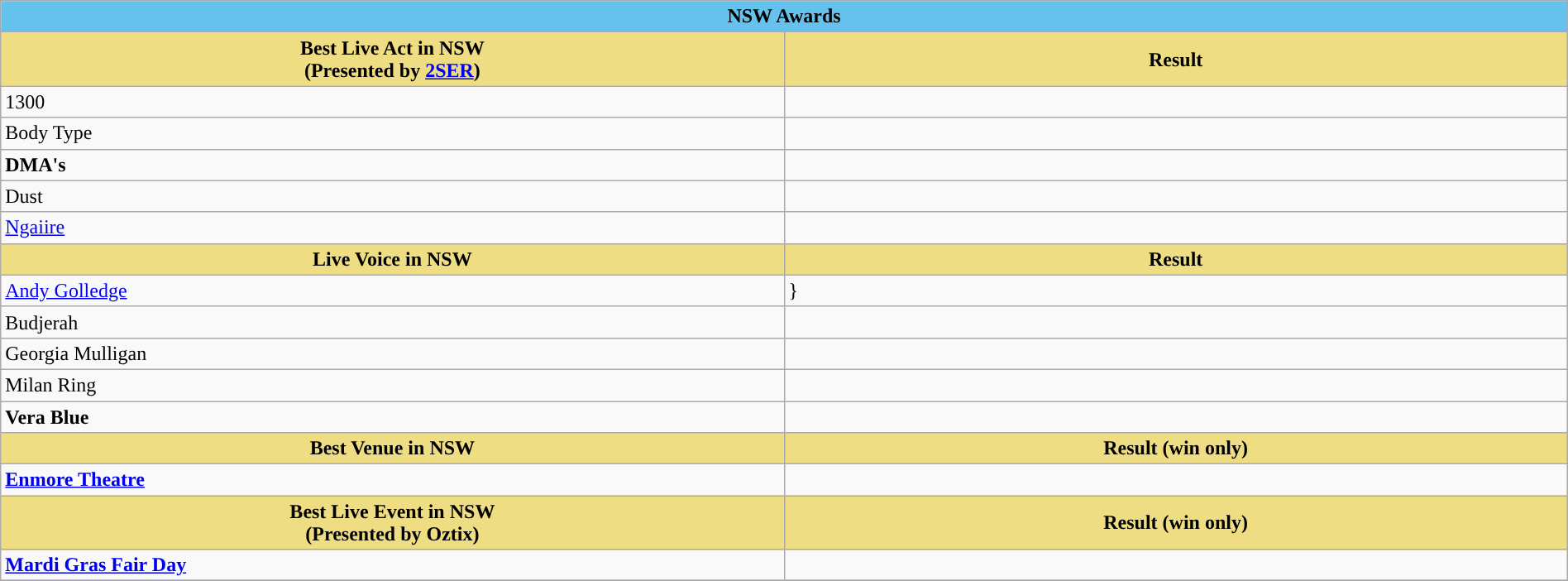<table class="wikitable" width=100%>
<tr>
<th colspan="2" ! style="width:15%;background:#64C2ED">NSW Awards</th>
</tr>
<tr>
<th style="width:10%;background:#EEDD82;">Best Live Act in NSW <br> (Presented by <a href='#'>2SER</a>)</th>
<th style="width:10%;background:#EEDD82;">Result</th>
</tr>
<tr>
<td>1300</td>
<td></td>
</tr>
<tr>
<td>Body Type</td>
<td></td>
</tr>
<tr>
<td><strong>DMA's</strong></td>
<td></td>
</tr>
<tr>
<td>Dust</td>
<td></td>
</tr>
<tr>
<td><a href='#'>Ngaiire</a></td>
<td></td>
</tr>
<tr>
<th style="width:10%;background:#EEDD82;">Live Voice in NSW</th>
<th style="width:10%;background:#EEDD82;">Result</th>
</tr>
<tr>
<td><a href='#'>Andy Golledge</a></td>
<td>}</td>
</tr>
<tr>
<td>Budjerah</td>
<td></td>
</tr>
<tr>
<td>Georgia Mulligan</td>
<td></td>
</tr>
<tr>
<td>Milan Ring</td>
<td></td>
</tr>
<tr>
<td><strong>Vera Blue</strong></td>
<td></td>
</tr>
<tr>
<th style="width:10%;background:#EEDD82;">Best Venue in NSW</th>
<th style="width:10%;background:#EEDD82;">Result (win only)</th>
</tr>
<tr>
<td><strong><a href='#'>Enmore Theatre</a></strong></td>
<td></td>
</tr>
<tr>
<th style="width:10%;background:#EEDD82;">Best Live Event in NSW <br> (Presented by Oztix)</th>
<th style="width:10%;background:#EEDD82;">Result (win only)</th>
</tr>
<tr>
<td><strong><a href='#'>Mardi Gras Fair Day</a></strong></td>
<td></td>
</tr>
<tr>
</tr>
</table>
